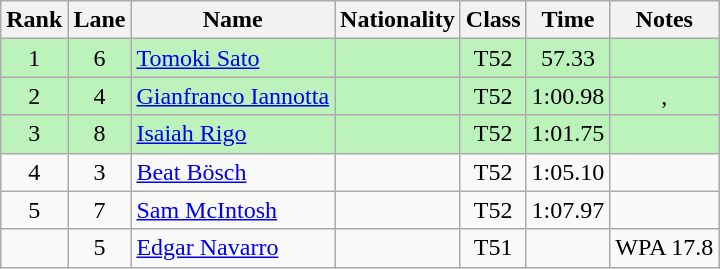<table class="wikitable sortable" style="text-align:center">
<tr>
<th>Rank</th>
<th>Lane</th>
<th>Name</th>
<th>Nationality</th>
<th>Class</th>
<th>Time</th>
<th>Notes</th>
</tr>
<tr bgcolor=bbf3bb>
<td>1</td>
<td>6</td>
<td align="left"><a href='#'>Tomoki Sato</a></td>
<td align="left"></td>
<td>T52</td>
<td>57.33</td>
<td></td>
</tr>
<tr bgcolor=bbf3bb>
<td>2</td>
<td>4</td>
<td align="left"><a href='#'>Gianfranco Iannotta</a></td>
<td align="left"></td>
<td>T52</td>
<td>1:00.98</td>
<td>, </td>
</tr>
<tr bgcolor=bbf3bb>
<td>3</td>
<td>8</td>
<td align="left"><a href='#'>Isaiah Rigo</a></td>
<td align="left"></td>
<td>T52</td>
<td>1:01.75</td>
<td></td>
</tr>
<tr>
<td>4</td>
<td>3</td>
<td align="left"><a href='#'>Beat Bösch</a></td>
<td align="left"></td>
<td>T52</td>
<td>1:05.10</td>
<td></td>
</tr>
<tr>
<td>5</td>
<td>7</td>
<td align="left"><a href='#'>Sam McIntosh</a></td>
<td align="left"></td>
<td>T52</td>
<td>1:07.97</td>
<td></td>
</tr>
<tr>
<td></td>
<td>5</td>
<td align="left"><a href='#'>Edgar Navarro</a></td>
<td align="left"></td>
<td>T51</td>
<td></td>
<td>WPA 17.8</td>
</tr>
</table>
